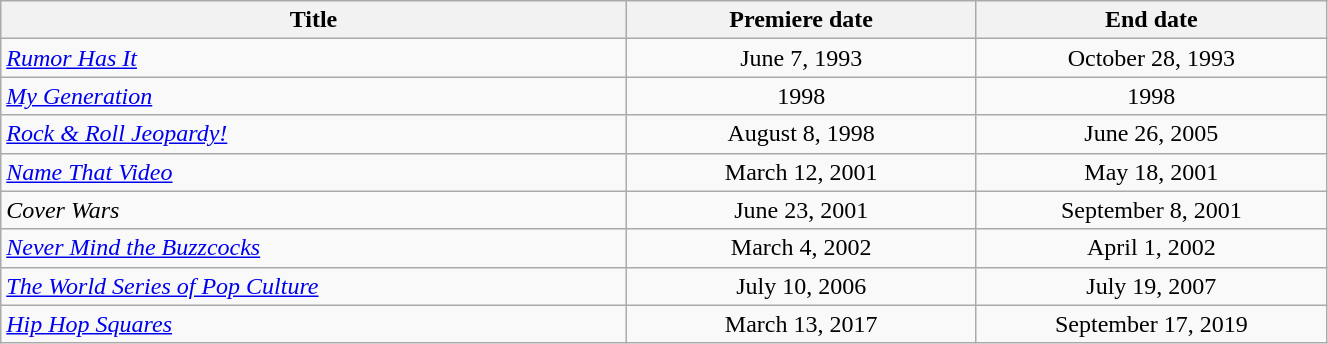<table class="wikitable plainrowheaders sortable" style="width:70%;text-align:center;">
<tr>
<th scope="col" style="width:25%;">Title</th>
<th scope="col" style="width:14%;">Premiere date</th>
<th scope="col" style="width:14%;">End date</th>
</tr>
<tr>
<td scope="row" style="text-align:left;"><em><a href='#'>Rumor Has It</a></em></td>
<td>June 7, 1993</td>
<td>October 28, 1993</td>
</tr>
<tr>
<td scope="row" style="text-align:left;"><em><a href='#'>My Generation</a></em></td>
<td>1998</td>
<td>1998</td>
</tr>
<tr>
<td scope="row" style="text-align:left;"><em><a href='#'>Rock & Roll Jeopardy!</a></em></td>
<td>August 8, 1998</td>
<td>June 26, 2005</td>
</tr>
<tr>
<td scope="row" style="text-align:left;"><em><a href='#'>Name That Video</a></em></td>
<td>March 12, 2001</td>
<td>May 18, 2001</td>
</tr>
<tr>
<td scope="row" style="text-align:left;"><em>Cover Wars</em></td>
<td>June 23, 2001</td>
<td>September 8, 2001</td>
</tr>
<tr>
<td scope="row" style="text-align:left;"><em><a href='#'>Never Mind the Buzzcocks</a></em></td>
<td>March 4, 2002</td>
<td>April 1, 2002</td>
</tr>
<tr>
<td scope="row" style="text-align:left;"><em><a href='#'>The World Series of Pop Culture</a></em></td>
<td>July 10, 2006</td>
<td>July 19, 2007</td>
</tr>
<tr>
<td scope="row" style="text-align:left;"><em><a href='#'>Hip Hop Squares</a></em></td>
<td>March 13, 2017</td>
<td>September 17, 2019</td>
</tr>
</table>
